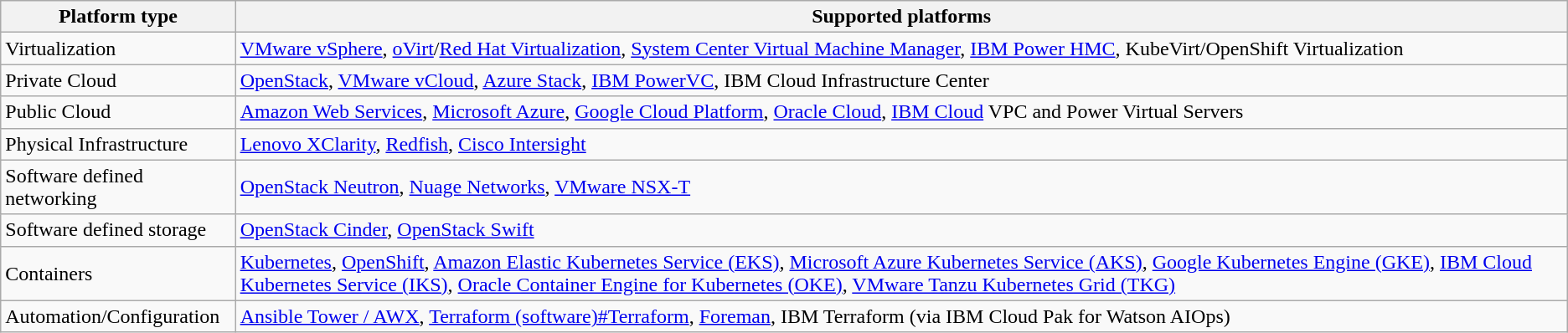<table class=wikitable>
<tr>
<th>Platform type</th>
<th>Supported platforms</th>
</tr>
<tr>
<td>Virtualization</td>
<td><a href='#'>VMware vSphere</a>, <a href='#'>oVirt</a>/<a href='#'>Red Hat Virtualization</a>, <a href='#'>System Center Virtual Machine Manager</a>, <a href='#'>IBM Power HMC</a>, KubeVirt/OpenShift Virtualization</td>
</tr>
<tr>
<td>Private Cloud</td>
<td><a href='#'>OpenStack</a>, <a href='#'>VMware vCloud</a>, <a href='#'>Azure Stack</a>, <a href='#'>IBM PowerVC</a>, IBM Cloud Infrastructure Center</td>
</tr>
<tr>
<td>Public Cloud</td>
<td><a href='#'>Amazon Web Services</a>, <a href='#'>Microsoft Azure</a>, <a href='#'>Google Cloud Platform</a>, <a href='#'>Oracle Cloud</a>, <a href='#'>IBM Cloud</a> VPC and Power Virtual Servers</td>
</tr>
<tr>
<td>Physical Infrastructure</td>
<td><a href='#'>Lenovo XClarity</a>, <a href='#'>Redfish</a>, <a href='#'>Cisco Intersight</a></td>
</tr>
<tr>
<td>Software defined networking</td>
<td><a href='#'>OpenStack Neutron</a>, <a href='#'>Nuage Networks</a>, <a href='#'>VMware NSX-T</a></td>
</tr>
<tr>
<td>Software defined storage</td>
<td><a href='#'>OpenStack Cinder</a>, <a href='#'>OpenStack Swift</a></td>
</tr>
<tr>
<td>Containers</td>
<td><a href='#'>Kubernetes</a>, <a href='#'>OpenShift</a>, <a href='#'>Amazon Elastic Kubernetes Service (EKS)</a>, <a href='#'>Microsoft Azure Kubernetes Service (AKS)</a>, <a href='#'>Google Kubernetes Engine (GKE)</a>, <a href='#'>IBM Cloud Kubernetes Service (IKS)</a>, <a href='#'>Oracle Container Engine for Kubernetes (OKE)</a>, <a href='#'>VMware Tanzu Kubernetes Grid (TKG)</a></td>
</tr>
<tr>
<td>Automation/Configuration</td>
<td><a href='#'>Ansible Tower / AWX</a>, <a href='#'>Terraform (software)#Terraform</a>, <a href='#'>Foreman</a>, IBM Terraform (via IBM Cloud Pak for Watson AIOps)</td>
</tr>
</table>
